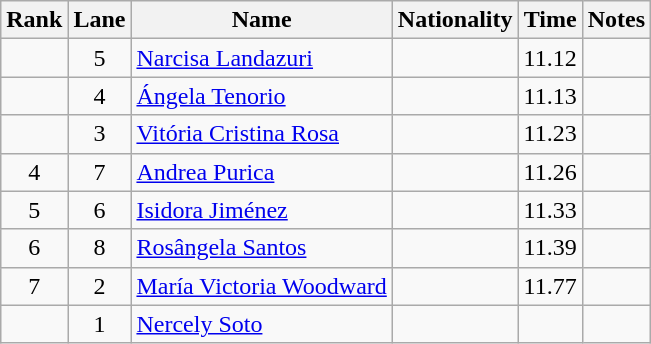<table class="wikitable sortable" style="text-align:center">
<tr>
<th>Rank</th>
<th>Lane</th>
<th>Name</th>
<th>Nationality</th>
<th>Time</th>
<th>Notes</th>
</tr>
<tr>
<td></td>
<td>5</td>
<td align=left><a href='#'>Narcisa Landazuri</a></td>
<td align=left></td>
<td>11.12</td>
<td></td>
</tr>
<tr>
<td></td>
<td>4</td>
<td align=left><a href='#'>Ángela Tenorio</a></td>
<td align=left></td>
<td>11.13</td>
<td></td>
</tr>
<tr>
<td></td>
<td>3</td>
<td align=left><a href='#'>Vitória Cristina Rosa</a></td>
<td align=left></td>
<td>11.23</td>
<td></td>
</tr>
<tr>
<td>4</td>
<td>7</td>
<td align=left><a href='#'>Andrea Purica</a></td>
<td align=left></td>
<td>11.26</td>
<td></td>
</tr>
<tr>
<td>5</td>
<td>6</td>
<td align=left><a href='#'>Isidora Jiménez</a></td>
<td align=left></td>
<td>11.33</td>
<td></td>
</tr>
<tr>
<td>6</td>
<td>8</td>
<td align=left><a href='#'>Rosângela Santos</a></td>
<td align=left></td>
<td>11.39</td>
<td></td>
</tr>
<tr>
<td>7</td>
<td>2</td>
<td align=left><a href='#'>María Victoria Woodward</a></td>
<td align=left></td>
<td>11.77</td>
<td></td>
</tr>
<tr>
<td></td>
<td>1</td>
<td align=left><a href='#'>Nercely Soto</a></td>
<td align=left></td>
<td></td>
<td></td>
</tr>
</table>
